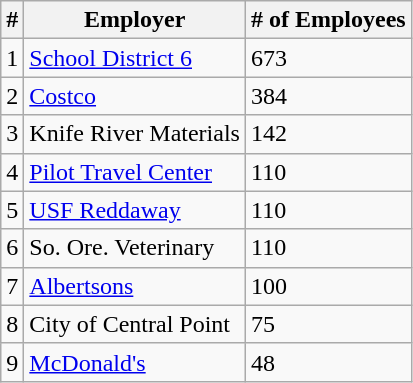<table class="wikitable sort">
<tr>
<th>#</th>
<th>Employer</th>
<th># of Employees</th>
</tr>
<tr>
<td>1</td>
<td><a href='#'>School District 6</a></td>
<td>673</td>
</tr>
<tr>
<td>2</td>
<td><a href='#'>Costco</a></td>
<td>384</td>
</tr>
<tr>
<td>3</td>
<td>Knife River Materials</td>
<td>142</td>
</tr>
<tr>
<td>4</td>
<td><a href='#'>Pilot Travel Center</a></td>
<td>110</td>
</tr>
<tr>
<td>5</td>
<td><a href='#'>USF Reddaway</a></td>
<td>110</td>
</tr>
<tr>
<td>6</td>
<td>So. Ore. Veterinary</td>
<td>110</td>
</tr>
<tr>
<td>7</td>
<td><a href='#'>Albertsons</a></td>
<td>100</td>
</tr>
<tr>
<td>8</td>
<td>City of Central Point</td>
<td>75</td>
</tr>
<tr>
<td>9</td>
<td><a href='#'>McDonald's</a></td>
<td>48</td>
</tr>
</table>
